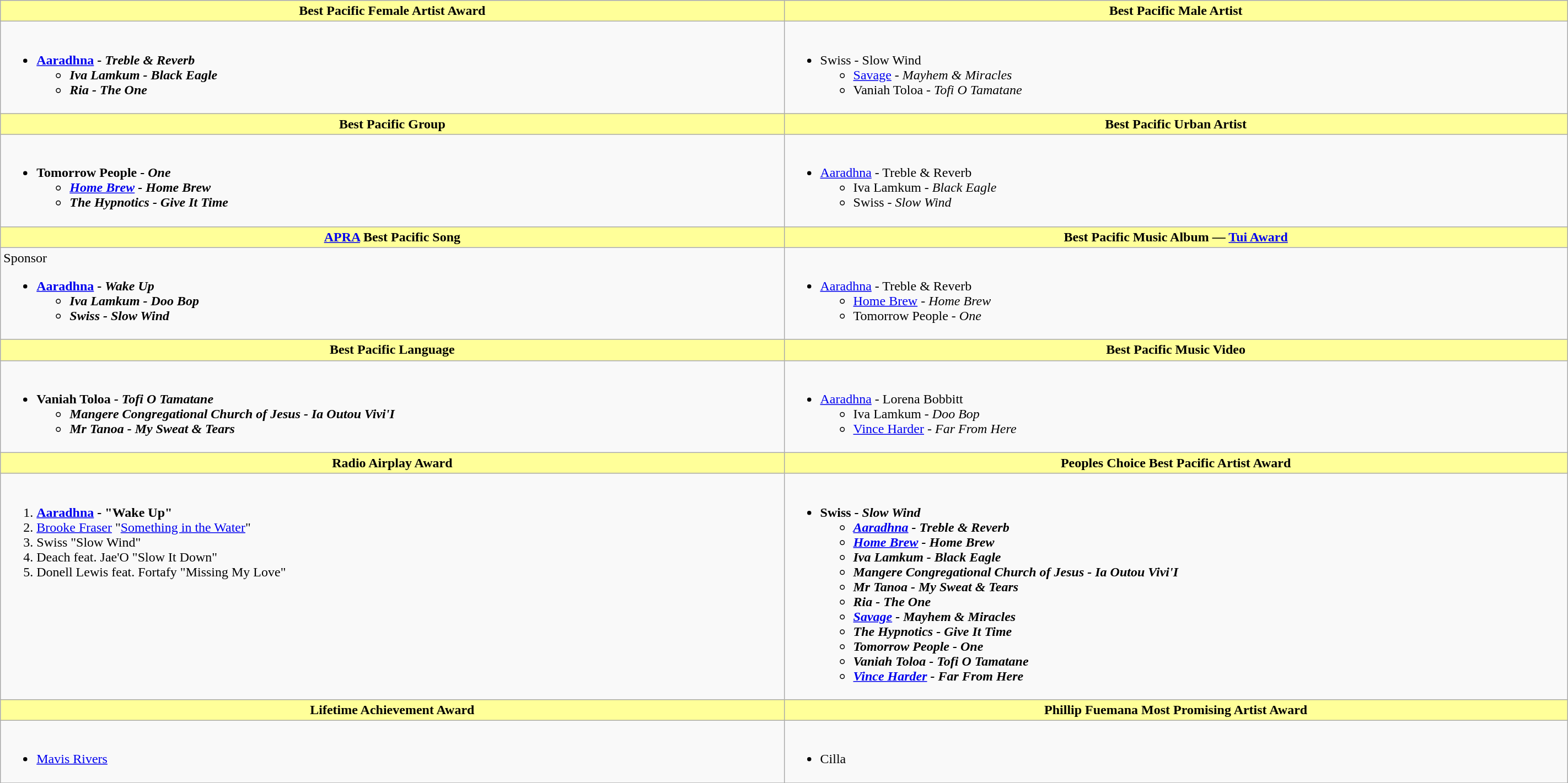<table class=wikitable style="width:150%">
<tr>
<th style="background:#FFFF99;" ! style="width="50%">Best Pacific Female Artist Award</th>
<th style="background:#FFFF99;" ! style="width="50%">Best Pacific Male Artist</th>
</tr>
<tr>
<td valign="top"><br><ul><li><strong><a href='#'>Aaradhna</a> - <em>Treble & Reverb<strong><em><ul><li>Iva Lamkum - </em>Black Eagle<em></li><li>Ria - </em>The One<em></li></ul></li></ul></td>
<td valign="top"><br><ul><li></strong>Swiss - </em>Slow Wind</em></strong><ul><li><a href='#'>Savage</a> - <em>Mayhem & Miracles</em></li><li>Vaniah Toloa - <em>Tofi O Tamatane</em></li></ul></li></ul></td>
</tr>
<tr>
<th style="background:#FFFF99;" ! style="width="50%">Best Pacific Group</th>
<th style="background:#FFFF99;" ! style="width="50%">Best Pacific Urban Artist</th>
</tr>
<tr>
<td valign="top"><br><ul><li><strong>Tomorrow People - <em>One<strong><em><ul><li><a href='#'>Home Brew</a> - </em>Home Brew<em></li><li>The Hypnotics - </em>Give It Time<em></li></ul></li></ul></td>
<td valign="top"><br><ul><li></strong><a href='#'>Aaradhna</a> - </em>Treble & Reverb</em></strong><ul><li>Iva Lamkum - <em>Black Eagle</em></li><li>Swiss - <em>Slow Wind</em></li></ul></li></ul></td>
</tr>
<tr>
<th style="background:#FFFF99;" ! style="width="50%"><a href='#'>APRA</a> Best Pacific Song</th>
<th style="background:#FFFF99;" ! style="width="50%">Best Pacific Music Album — <a href='#'>Tui Award</a></th>
</tr>
<tr>
<td valign="top"><span>Sponsor</span><br><ul><li><strong><a href='#'>Aaradhna</a> - <em>Wake Up<strong><em><ul><li>Iva Lamkum - </em>Doo Bop<em></li><li>Swiss - </em>Slow Wind<em></li></ul></li></ul></td>
<td valign="top"><br><ul><li></strong><a href='#'>Aaradhna</a> - </em>Treble & Reverb</em></strong><ul><li><a href='#'>Home Brew</a> -  <em>Home Brew</em></li><li>Tomorrow People - <em>One</em></li></ul></li></ul></td>
</tr>
<tr>
<th style="background:#FFFF99;" ! style="width="50%">Best Pacific Language</th>
<th style="background:#FFFF99;" ! style="width="50%">Best Pacific Music Video</th>
</tr>
<tr>
<td valign="top"><br><ul><li><strong>Vaniah Toloa - <em>Tofi O Tamatane<strong><em><ul><li>Mangere Congregational Church of Jesus - </em>Ia Outou Vivi'I<em></li><li>Mr Tanoa - </em>My Sweat & Tears<em></li></ul></li></ul></td>
<td valign="top"><br><ul><li></strong><a href='#'>Aaradhna</a> - </em>Lorena Bobbitt</em></strong><ul><li>Iva Lamkum - <em>Doo Bop</em></li><li><a href='#'>Vince Harder</a> - <em>Far From Here</em></li></ul></li></ul></td>
</tr>
<tr>
<th style="background:#FFFF99;" ! style="width="50%">Radio Airplay Award</th>
<th style="background:#FFFF99;" ! style="width="50%">Peoples Choice Best Pacific Artist Award</th>
</tr>
<tr>
<td valign="top"><br><ol><li><strong><a href='#'>Aaradhna</a> - "Wake Up"</strong></li><li><a href='#'>Brooke Fraser</a> "<a href='#'>Something in the Water</a>"</li><li>Swiss "Slow Wind"</li><li>Deach feat. Jae'O "Slow It Down"</li><li>Donell Lewis feat. Fortafy "Missing My Love"</li></ol></td>
<td valign="top"><br><ul><li><strong>Swiss - <em>Slow Wind<strong><em><ul><li><a href='#'>Aaradhna</a> - </em>Treble & Reverb<em></li><li><a href='#'>Home Brew</a> - </em>Home Brew<em></li><li>Iva Lamkum - </em>Black Eagle<em></li><li>Mangere Congregational Church of Jesus - </em>Ia Outou Vivi'I<em></li><li>Mr Tanoa - </em>My Sweat & Tears<em></li><li>Ria - </em>The One<em></li><li><a href='#'>Savage</a> - </em>Mayhem & Miracles<em></li><li>The Hypnotics - </em>Give It Time<em></li><li>Tomorrow People - </em>One<em></li><li>Vaniah Toloa - </em>Tofi O Tamatane<em></li><li><a href='#'>Vince Harder</a> - </em>Far From Here<em></li></ul></li></ul></td>
</tr>
<tr>
<th style="background:#FFFF99;" ! style="width="50%">Lifetime Achievement Award</th>
<th style="background:#FFFF99;" ! style="width="50%">Phillip Fuemana Most Promising Artist Award</th>
</tr>
<tr>
<td valign="top"><br><ul><li></strong><a href='#'>Mavis Rivers</a><strong></li></ul></td>
<td valign="top"><br><ul><li></strong>Cilla<strong></li></ul></td>
</tr>
<tr>
</tr>
</table>
